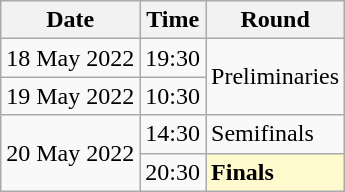<table class="wikitable">
<tr>
<th>Date</th>
<th>Time</th>
<th>Round</th>
</tr>
<tr>
<td>18 May 2022</td>
<td>19:30</td>
<td rowspan="2">Preliminaries</td>
</tr>
<tr>
<td>19 May 2022</td>
<td>10:30</td>
</tr>
<tr>
<td rowspan="2">20 May 2022</td>
<td>14:30</td>
<td>Semifinals</td>
</tr>
<tr>
<td>20:30</td>
<td style="background:lemonchiffon;"><strong>Finals</strong></td>
</tr>
</table>
